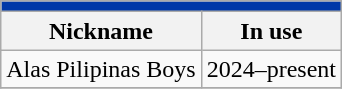<table class="wikitable floatright">
<tr>
<th colspan="2" style="background:#0038A8; color:#FFFFFF;"></th>
</tr>
<tr>
<th>Nickname</th>
<th>In use</th>
</tr>
<tr>
<td>Alas Pilipinas Boys</td>
<td style="text-align:center">2024–present</td>
</tr>
<tr>
</tr>
</table>
